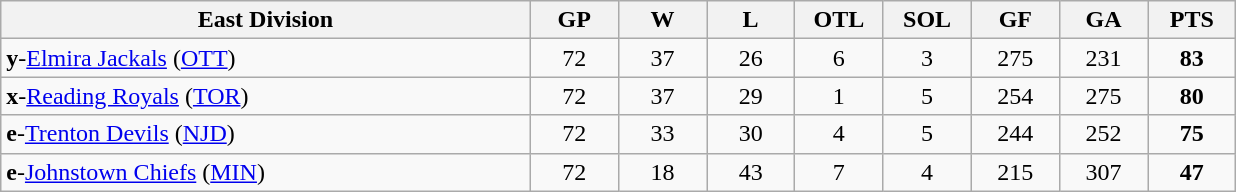<table class="wikitable" style="text-align:center">
<tr>
<th bgcolor="#DDDDFF" width="30%">East Division</th>
<th bgcolor="#DDDDFF" width="5%">GP</th>
<th bgcolor="#DDDDFF" width="5%">W</th>
<th bgcolor="#DDDDFF" width="5%">L</th>
<th bgcolor="#DDDDFF" width="5%">OTL</th>
<th bgcolor="#DDDDFF" width="5%">SOL</th>
<th bgcolor="#DDDDFF" width="5%">GF</th>
<th bgcolor="#DDDDFF" width="5%">GA</th>
<th bgcolor="#DDDDFF" width="5%">PTS</th>
</tr>
<tr align=center>
<td align=left><strong>y</strong>-<a href='#'>Elmira Jackals</a> (<a href='#'>OTT</a>)</td>
<td>72</td>
<td>37</td>
<td>26</td>
<td>6</td>
<td>3</td>
<td>275</td>
<td>231</td>
<td><strong>83</strong></td>
</tr>
<tr align=center>
<td align=left><strong>x</strong>-<a href='#'>Reading Royals</a> (<a href='#'>TOR</a>)</td>
<td>72</td>
<td>37</td>
<td>29</td>
<td>1</td>
<td>5</td>
<td>254</td>
<td>275</td>
<td><strong>80</strong></td>
</tr>
<tr align=center>
<td align=left><strong>e</strong>-<a href='#'>Trenton Devils</a> (<a href='#'>NJD</a>)</td>
<td>72</td>
<td>33</td>
<td>30</td>
<td>4</td>
<td>5</td>
<td>244</td>
<td>252</td>
<td><strong>75</strong></td>
</tr>
<tr align=center>
<td align=left><strong>e</strong>-<a href='#'>Johnstown Chiefs</a> (<a href='#'>MIN</a>)</td>
<td>72</td>
<td>18</td>
<td>43</td>
<td>7</td>
<td>4</td>
<td>215</td>
<td>307</td>
<td><strong>47</strong></td>
</tr>
</table>
